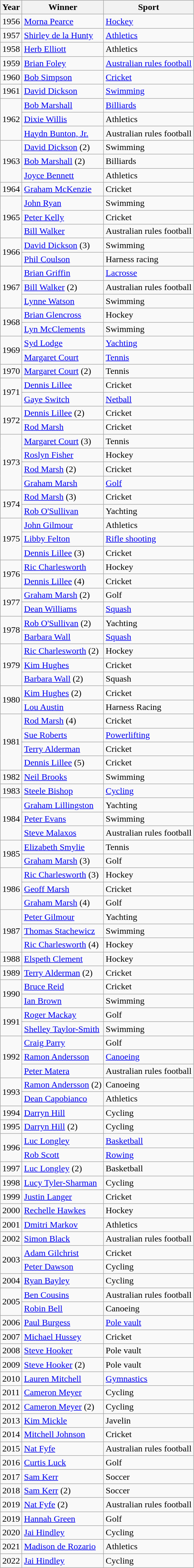<table class="wikitable sortable">
<tr>
<th>Year</th>
<th>Winner</th>
<th>Sport</th>
</tr>
<tr>
<td>1956</td>
<td><a href='#'>Morna Pearce</a></td>
<td><a href='#'>Hockey</a></td>
</tr>
<tr>
<td>1957</td>
<td><a href='#'>Shirley de la Hunty</a></td>
<td><a href='#'>Athletics</a></td>
</tr>
<tr>
<td>1958</td>
<td><a href='#'>Herb Elliott</a></td>
<td>Athletics</td>
</tr>
<tr>
<td>1959</td>
<td><a href='#'>Brian Foley</a></td>
<td><a href='#'>Australian rules football</a></td>
</tr>
<tr>
<td>1960</td>
<td><a href='#'>Bob Simpson</a></td>
<td><a href='#'>Cricket</a></td>
</tr>
<tr>
<td>1961</td>
<td><a href='#'>David Dickson</a></td>
<td><a href='#'>Swimming</a></td>
</tr>
<tr>
<td rowspan="3">1962</td>
<td><a href='#'>Bob Marshall</a></td>
<td><a href='#'>Billiards</a></td>
</tr>
<tr>
<td><a href='#'>Dixie Willis</a></td>
<td>Athletics</td>
</tr>
<tr>
<td><a href='#'>Haydn Bunton, Jr.</a></td>
<td>Australian rules football</td>
</tr>
<tr>
<td rowspan="3">1963</td>
<td><a href='#'>David Dickson</a> (2)</td>
<td>Swimming</td>
</tr>
<tr>
<td><a href='#'>Bob Marshall</a> (2)</td>
<td>Billiards</td>
</tr>
<tr>
<td><a href='#'>Joyce Bennett</a></td>
<td>Athletics</td>
</tr>
<tr>
<td>1964</td>
<td><a href='#'>Graham McKenzie</a></td>
<td>Cricket</td>
</tr>
<tr>
<td rowspan="3">1965</td>
<td><a href='#'>John Ryan</a></td>
<td>Swimming</td>
</tr>
<tr>
<td><a href='#'>Peter Kelly</a></td>
<td>Cricket</td>
</tr>
<tr>
<td><a href='#'>Bill Walker</a></td>
<td>Australian rules football</td>
</tr>
<tr>
<td rowspan="2">1966</td>
<td><a href='#'>David Dickson</a> (3)</td>
<td>Swimming</td>
</tr>
<tr>
<td><a href='#'>Phil Coulson</a></td>
<td>Harness racing</td>
</tr>
<tr>
</tr>
<tr>
<td rowspan="3">1967</td>
<td><a href='#'>Brian Griffin</a></td>
<td><a href='#'>Lacrosse</a></td>
</tr>
<tr>
<td><a href='#'>Bill Walker</a> (2)</td>
<td>Australian rules football</td>
</tr>
<tr>
<td><a href='#'>Lynne Watson</a></td>
<td>Swimming</td>
</tr>
<tr>
<td rowspan="2">1968</td>
<td><a href='#'>Brian Glencross</a></td>
<td>Hockey</td>
</tr>
<tr>
<td><a href='#'>Lyn McClements</a></td>
<td>Swimming</td>
</tr>
<tr>
<td rowspan="2">1969</td>
<td><a href='#'>Syd Lodge</a></td>
<td><a href='#'>Yachting</a></td>
</tr>
<tr>
<td><a href='#'>Margaret Court</a></td>
<td><a href='#'>Tennis</a></td>
</tr>
<tr>
<td>1970</td>
<td><a href='#'>Margaret Court</a> (2)</td>
<td>Tennis</td>
</tr>
<tr>
<td rowspan="2">1971</td>
<td><a href='#'>Dennis Lillee</a></td>
<td>Cricket</td>
</tr>
<tr>
<td><a href='#'>Gaye Switch</a></td>
<td><a href='#'>Netball</a></td>
</tr>
<tr>
<td rowspan="2">1972</td>
<td><a href='#'>Dennis Lillee</a> (2)</td>
<td>Cricket</td>
</tr>
<tr>
<td><a href='#'>Rod Marsh</a></td>
<td>Cricket</td>
</tr>
<tr>
<td rowspan="4">1973</td>
<td><a href='#'>Margaret Court</a> (3)</td>
<td>Tennis</td>
</tr>
<tr>
<td><a href='#'>Roslyn Fisher</a></td>
<td>Hockey</td>
</tr>
<tr>
<td><a href='#'>Rod Marsh</a> (2)</td>
<td>Cricket</td>
</tr>
<tr>
<td><a href='#'>Graham Marsh</a></td>
<td><a href='#'>Golf</a></td>
</tr>
<tr>
<td rowspan="2">1974</td>
<td><a href='#'>Rod Marsh</a> (3)</td>
<td>Cricket</td>
</tr>
<tr>
<td><a href='#'>Rob O'Sullivan</a></td>
<td>Yachting</td>
</tr>
<tr>
<td rowspan="3">1975</td>
<td><a href='#'>John Gilmour</a></td>
<td>Athletics</td>
</tr>
<tr>
<td><a href='#'>Libby Felton</a></td>
<td><a href='#'>Rifle shooting</a></td>
</tr>
<tr>
<td><a href='#'>Dennis Lillee</a> (3)</td>
<td>Cricket</td>
</tr>
<tr>
<td rowspan="2">1976</td>
<td><a href='#'>Ric Charlesworth</a></td>
<td>Hockey</td>
</tr>
<tr>
<td><a href='#'>Dennis Lillee</a> (4)</td>
<td>Cricket</td>
</tr>
<tr>
<td rowspan="2">1977</td>
<td><a href='#'>Graham Marsh</a> (2)</td>
<td>Golf</td>
</tr>
<tr>
<td><a href='#'>Dean Williams</a></td>
<td><a href='#'>Squash</a></td>
</tr>
<tr>
<td rowspan="2">1978</td>
<td><a href='#'>Rob O'Sullivan</a> (2)</td>
<td>Yachting</td>
</tr>
<tr>
<td><a href='#'>Barbara Wall</a></td>
<td><a href='#'>Squash</a></td>
</tr>
<tr>
<td rowspan="3">1979</td>
<td><a href='#'>Ric Charlesworth</a> (2)</td>
<td>Hockey</td>
</tr>
<tr>
<td><a href='#'>Kim Hughes</a></td>
<td>Cricket</td>
</tr>
<tr>
<td><a href='#'>Barbara Wall</a> (2)</td>
<td>Squash</td>
</tr>
<tr>
<td rowspan="2">1980</td>
<td><a href='#'>Kim Hughes</a> (2)</td>
<td>Cricket</td>
</tr>
<tr>
<td><a href='#'>Lou Austin</a></td>
<td>Harness Racing</td>
</tr>
<tr>
<td rowspan="4">1981</td>
<td><a href='#'>Rod Marsh</a> (4)</td>
<td>Cricket</td>
</tr>
<tr>
<td><a href='#'>Sue Roberts</a></td>
<td><a href='#'>Powerlifting</a></td>
</tr>
<tr>
<td><a href='#'>Terry Alderman</a></td>
<td>Cricket</td>
</tr>
<tr>
<td><a href='#'>Dennis Lillee</a> (5)</td>
<td>Cricket</td>
</tr>
<tr>
<td>1982</td>
<td><a href='#'>Neil Brooks</a></td>
<td>Swimming</td>
</tr>
<tr>
<td>1983</td>
<td><a href='#'>Steele Bishop</a></td>
<td><a href='#'>Cycling</a></td>
</tr>
<tr>
<td rowspan="3">1984</td>
<td><a href='#'>Graham Lillingston</a></td>
<td>Yachting</td>
</tr>
<tr>
<td><a href='#'>Peter Evans</a></td>
<td>Swimming</td>
</tr>
<tr>
<td><a href='#'>Steve Malaxos</a></td>
<td>Australian rules football</td>
</tr>
<tr>
<td rowspan="2">1985</td>
<td><a href='#'>Elizabeth Smylie</a></td>
<td>Tennis</td>
</tr>
<tr>
<td><a href='#'>Graham Marsh</a> (3)</td>
<td>Golf</td>
</tr>
<tr>
<td rowspan="3">1986</td>
<td><a href='#'>Ric Charlesworth</a> (3)</td>
<td>Hockey</td>
</tr>
<tr>
<td><a href='#'>Geoff Marsh</a></td>
<td>Cricket</td>
</tr>
<tr>
<td><a href='#'>Graham Marsh</a> (4)</td>
<td>Golf</td>
</tr>
<tr>
<td rowspan="3">1987</td>
<td><a href='#'>Peter Gilmour</a></td>
<td>Yachting</td>
</tr>
<tr>
<td><a href='#'>Thomas Stachewicz</a></td>
<td>Swimming</td>
</tr>
<tr>
<td><a href='#'>Ric Charlesworth</a> (4)</td>
<td>Hockey</td>
</tr>
<tr>
<td>1988</td>
<td><a href='#'>Elspeth Clement</a></td>
<td>Hockey</td>
</tr>
<tr>
<td>1989</td>
<td><a href='#'>Terry Alderman</a> (2)</td>
<td>Cricket</td>
</tr>
<tr>
<td rowspan="2">1990</td>
<td><a href='#'>Bruce Reid</a></td>
<td>Cricket</td>
</tr>
<tr>
<td><a href='#'>Ian Brown</a></td>
<td>Swimming</td>
</tr>
<tr>
<td rowspan="2">1991</td>
<td><a href='#'>Roger Mackay</a></td>
<td>Golf</td>
</tr>
<tr>
<td><a href='#'>Shelley Taylor-Smith</a></td>
<td>Swimming</td>
</tr>
<tr>
<td rowspan="3">1992</td>
<td><a href='#'>Craig Parry</a></td>
<td>Golf</td>
</tr>
<tr>
<td><a href='#'>Ramon Andersson</a></td>
<td><a href='#'>Canoeing</a></td>
</tr>
<tr>
<td><a href='#'>Peter Matera</a></td>
<td>Australian rules football</td>
</tr>
<tr>
<td rowspan="2">1993</td>
<td><a href='#'>Ramon Andersson</a> (2)</td>
<td>Canoeing</td>
</tr>
<tr>
<td><a href='#'>Dean Capobianco</a></td>
<td>Athletics</td>
</tr>
<tr>
<td>1994</td>
<td><a href='#'>Darryn Hill</a></td>
<td>Cycling</td>
</tr>
<tr>
<td>1995</td>
<td><a href='#'>Darryn Hill</a> (2)</td>
<td>Cycling</td>
</tr>
<tr>
<td rowspan="2">1996</td>
<td><a href='#'>Luc Longley</a></td>
<td><a href='#'>Basketball</a></td>
</tr>
<tr>
<td><a href='#'>Rob Scott</a></td>
<td><a href='#'>Rowing</a></td>
</tr>
<tr>
<td>1997</td>
<td><a href='#'>Luc Longley</a> (2)</td>
<td>Basketball</td>
</tr>
<tr>
<td>1998</td>
<td><a href='#'>Lucy Tyler-Sharman</a></td>
<td>Cycling</td>
</tr>
<tr>
<td>1999</td>
<td><a href='#'>Justin Langer</a></td>
<td>Cricket</td>
</tr>
<tr>
<td>2000</td>
<td><a href='#'>Rechelle Hawkes</a></td>
<td>Hockey</td>
</tr>
<tr>
<td>2001</td>
<td><a href='#'>Dmitri Markov</a></td>
<td>Athletics</td>
</tr>
<tr>
<td>2002</td>
<td><a href='#'>Simon Black</a></td>
<td>Australian rules football</td>
</tr>
<tr>
<td rowspan="2">2003</td>
<td><a href='#'>Adam Gilchrist</a></td>
<td>Cricket</td>
</tr>
<tr>
<td><a href='#'>Peter Dawson</a></td>
<td>Cycling</td>
</tr>
<tr>
<td>2004</td>
<td><a href='#'>Ryan Bayley</a></td>
<td>Cycling</td>
</tr>
<tr>
<td rowspan="2">2005</td>
<td><a href='#'>Ben Cousins</a></td>
<td>Australian rules football</td>
</tr>
<tr>
<td><a href='#'>Robin Bell</a></td>
<td>Canoeing</td>
</tr>
<tr>
<td>2006</td>
<td><a href='#'>Paul Burgess</a></td>
<td><a href='#'>Pole vault</a></td>
</tr>
<tr>
<td>2007</td>
<td><a href='#'>Michael Hussey</a></td>
<td>Cricket</td>
</tr>
<tr>
<td>2008</td>
<td><a href='#'>Steve Hooker</a></td>
<td>Pole vault</td>
</tr>
<tr>
<td>2009</td>
<td><a href='#'>Steve Hooker</a> (2)</td>
<td>Pole vault</td>
</tr>
<tr>
<td>2010</td>
<td><a href='#'>Lauren Mitchell</a></td>
<td><a href='#'>Gymnastics</a></td>
</tr>
<tr>
<td>2011</td>
<td><a href='#'>Cameron Meyer</a></td>
<td>Cycling</td>
</tr>
<tr>
<td>2012</td>
<td><a href='#'>Cameron Meyer</a> (2)</td>
<td>Cycling</td>
</tr>
<tr>
<td>2013</td>
<td><a href='#'>Kim Mickle</a></td>
<td>Javelin</td>
</tr>
<tr>
<td>2014</td>
<td><a href='#'>Mitchell Johnson</a></td>
<td>Cricket</td>
</tr>
<tr>
<td>2015</td>
<td><a href='#'>Nat Fyfe</a></td>
<td>Australian rules football</td>
</tr>
<tr>
<td>2016</td>
<td><a href='#'>Curtis Luck</a></td>
<td>Golf</td>
</tr>
<tr>
<td>2017</td>
<td><a href='#'>Sam Kerr</a></td>
<td>Soccer</td>
</tr>
<tr>
<td>2018</td>
<td><a href='#'>Sam Kerr</a> (2)</td>
<td>Soccer</td>
</tr>
<tr>
<td>2019</td>
<td><a href='#'>Nat Fyfe</a> (2)</td>
<td>Australian rules football</td>
</tr>
<tr>
<td>2019</td>
<td><a href='#'>Hannah Green</a></td>
<td>Golf</td>
</tr>
<tr>
<td>2020</td>
<td><a href='#'>Jai Hindley</a></td>
<td>Cycling</td>
</tr>
<tr>
<td>2021</td>
<td><a href='#'>Madison de Rozario</a></td>
<td>Athletics</td>
</tr>
<tr>
<td>2022</td>
<td><a href='#'>Jai Hindley</a></td>
<td>Cycling</td>
</tr>
</table>
